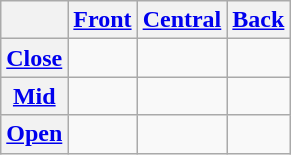<table class="wikitable">
<tr align=center1>
<th></th>
<th><a href='#'>Front</a></th>
<th><a href='#'>Central</a></th>
<th><a href='#'>Back</a></th>
</tr>
<tr align=center>
<th><a href='#'>Close</a></th>
<td align="center"></td>
<td align="center"></td>
<td align="center"></td>
</tr>
<tr align=center>
<th><a href='#'>Mid</a></th>
<td align="center"></td>
<td align="center"> </td>
<td align="center"></td>
</tr>
<tr align=center>
<th><a href='#'>Open</a></th>
<td></td>
<td align="center"></td>
<td></td>
</tr>
</table>
